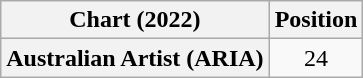<table class="wikitable sortable plainrowheaders" style="text-align:center">
<tr>
<th scope="col">Chart (2022)</th>
<th scope="col">Position</th>
</tr>
<tr>
<th scope="row">Australian Artist (ARIA)</th>
<td>24</td>
</tr>
</table>
